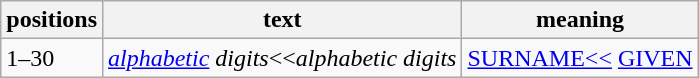<table class="wikitable">
<tr>
<th>positions</th>
<th>text</th>
<th>meaning</th>
</tr>
<tr>
<td>1–30</td>
<td><em><a href='#'>alphabetic</a> digits</em><<<em>alphabetic digits<alphabetic digits</em></td>
<td><a href='#'>SURNAME<<</a> <a href='#'>GIVEN<NAMES</a></td>
</tr>
</table>
